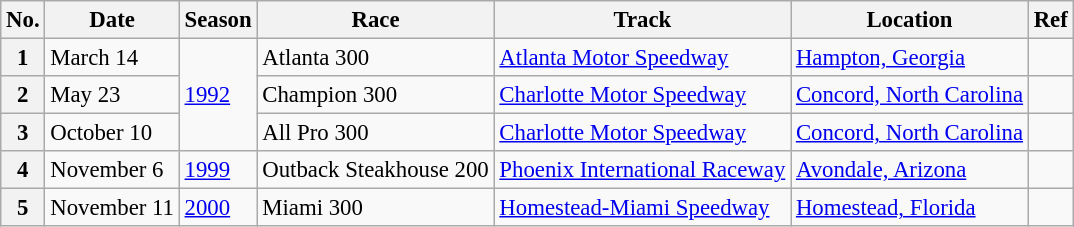<table class="wikitable sortable plainrowheaders" style="font-size:95%">
<tr>
<th scope="col">No.</th>
<th scope="col">Date</th>
<th scope="col">Season</th>
<th scope="col">Race</th>
<th scope="col">Track</th>
<th scope="col">Location</th>
<th scope="col">Ref</th>
</tr>
<tr>
<th scope="row">1</th>
<td>March 14</td>
<td rowspan=3><a href='#'>1992</a></td>
<td>Atlanta 300</td>
<td><a href='#'>Atlanta Motor Speedway</a></td>
<td><a href='#'>Hampton, Georgia</a></td>
<td></td>
</tr>
<tr>
<th scope="row">2</th>
<td>May 23</td>
<td>Champion 300</td>
<td><a href='#'>Charlotte Motor Speedway</a></td>
<td><a href='#'>Concord, North Carolina</a></td>
<td></td>
</tr>
<tr>
<th scope="row">3</th>
<td>October 10</td>
<td>All Pro 300</td>
<td><a href='#'>Charlotte Motor Speedway</a></td>
<td><a href='#'>Concord, North Carolina</a></td>
<td></td>
</tr>
<tr>
<th scope="row">4</th>
<td>November 6</td>
<td><a href='#'>1999</a></td>
<td>Outback Steakhouse 200</td>
<td><a href='#'>Phoenix International Raceway</a></td>
<td><a href='#'>Avondale, Arizona</a></td>
<td></td>
</tr>
<tr>
<th scope="row">5</th>
<td>November 11</td>
<td><a href='#'>2000</a></td>
<td>Miami 300</td>
<td><a href='#'>Homestead-Miami Speedway</a></td>
<td><a href='#'>Homestead, Florida</a></td>
<td></td>
</tr>
</table>
